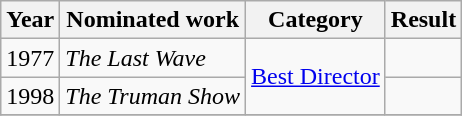<table class="wikitable">
<tr>
<th>Year</th>
<th>Nominated work</th>
<th>Category</th>
<th>Result</th>
</tr>
<tr>
<td>1977</td>
<td><em>The Last Wave</em></td>
<td rowspan=2><a href='#'>Best Director</a></td>
<td></td>
</tr>
<tr>
<td>1998</td>
<td><em>The Truman Show</em></td>
<td></td>
</tr>
<tr>
</tr>
</table>
